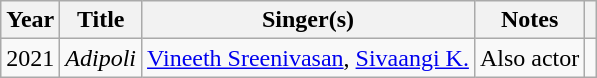<table class="wikitable">
<tr>
<th>Year</th>
<th>Title</th>
<th>Singer(s)</th>
<th>Notes</th>
<th scope="col" class="unsortable" ></th>
</tr>
<tr>
<td>2021</td>
<td><em>Adipoli</em></td>
<td><a href='#'>Vineeth Sreenivasan</a>, <a href='#'>Sivaangi K.</a></td>
<td>Also actor</td>
<td></td>
</tr>
</table>
